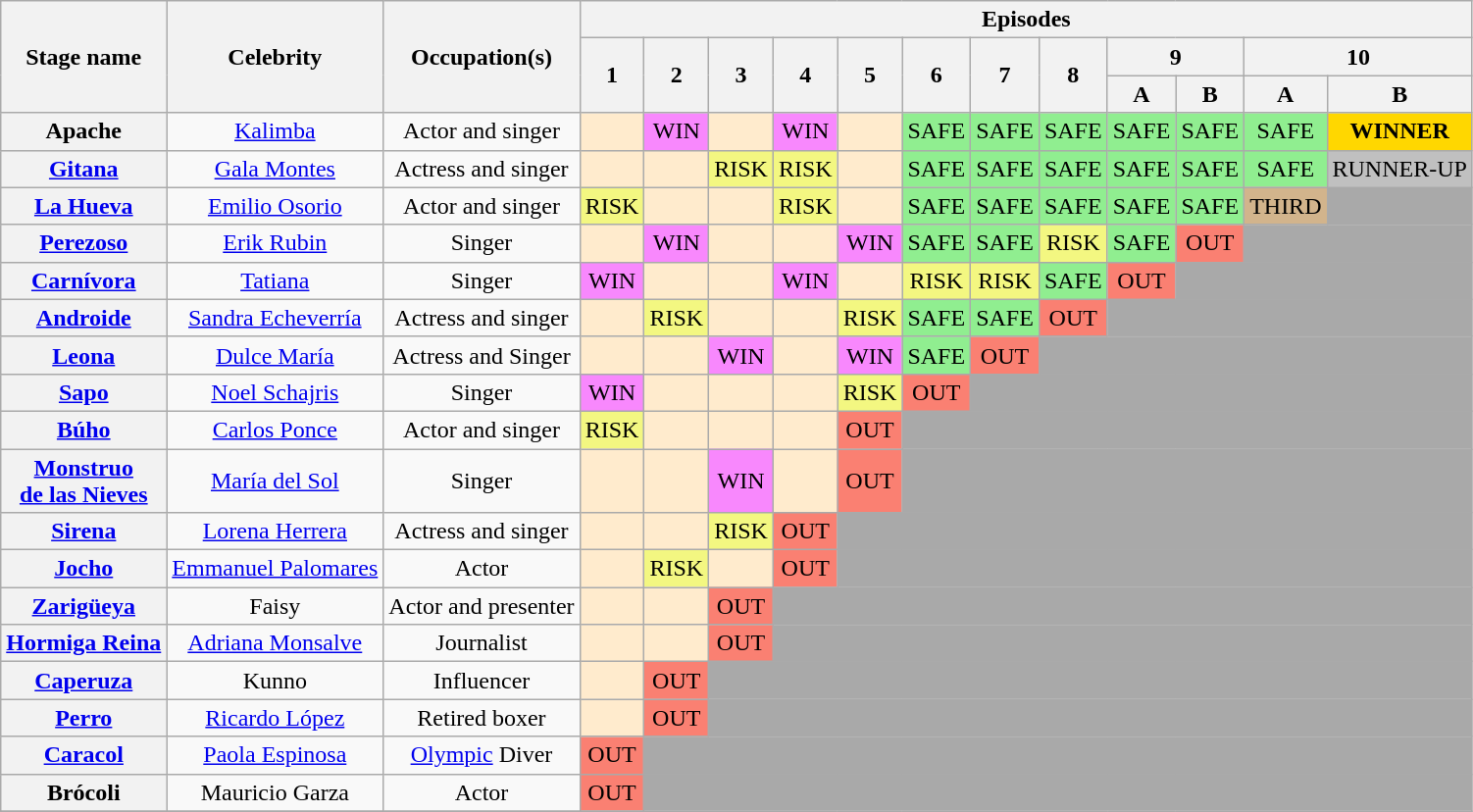<table class="wikitable" style="text-align:center; ">
<tr>
<th rowspan="3">Stage name</th>
<th rowspan="3">Celebrity</th>
<th rowspan="3">Occupation(s)</th>
<th colspan="12">Episodes</th>
</tr>
<tr>
<th rowspan="2">1</th>
<th rowspan="2">2</th>
<th rowspan="2">3</th>
<th rowspan="2">4</th>
<th rowspan="2">5</th>
<th rowspan="2">6</th>
<th rowspan="2">7</th>
<th rowspan="2">8</th>
<th colspan="2">9</th>
<th colspan="2">10</th>
</tr>
<tr>
<th>A</th>
<th>B</th>
<th>A</th>
<th>B</th>
</tr>
<tr>
<th>Apache</th>
<td><a href='#'>Kalimba</a></td>
<td>Actor and singer</td>
<td bgcolor=#FFEBCD></td>
<td bgcolor=#F888FD>WIN</td>
<td bgcolor=#FFEBCD></td>
<td bgcolor=#F888FD>WIN</td>
<td bgcolor=#FFEBCD></td>
<td bgcolor=lightgreen>SAFE</td>
<td bgcolor=lightgreen>SAFE</td>
<td bgcolor=lightgreen>SAFE</td>
<td bgcolor=lightgreen>SAFE</td>
<td bgcolor=lightgreen>SAFE</td>
<td bgcolor=lightgreen>SAFE</td>
<td bgcolor=gold><strong>WINNER</strong></td>
</tr>
<tr>
<th><a href='#'>Gitana</a></th>
<td><a href='#'>Gala Montes</a></td>
<td>Actress and singer</td>
<td bgcolor=#FFEBCD></td>
<td bgcolor=#FFEBCD></td>
<td bgcolor=#F3F781>RISK</td>
<td bgcolor=#F3F781>RISK</td>
<td bgcolor=#FFEBCD></td>
<td bgcolor=lightgreen>SAFE</td>
<td bgcolor=lightgreen>SAFE</td>
<td bgcolor=lightgreen>SAFE</td>
<td bgcolor=lightgreen>SAFE</td>
<td bgcolor=lightgreen>SAFE</td>
<td bgcolor=lightgreen>SAFE</td>
<td bgcolor=silver>RUNNER-UP</td>
</tr>
<tr>
<th><a href='#'>La Hueva</a></th>
<td><a href='#'>Emilio Osorio</a></td>
<td>Actor and singer</td>
<td bgcolor=#F3F781>RISK</td>
<td bgcolor=#FFEBCD></td>
<td bgcolor=#FFEBCD></td>
<td bgcolor=#F3F781>RISK</td>
<td bgcolor=#FFEBCD></td>
<td bgcolor=lightgreen>SAFE</td>
<td bgcolor=lightgreen>SAFE</td>
<td bgcolor=lightgreen>SAFE</td>
<td bgcolor=lightgreen>SAFE</td>
<td bgcolor=lightgreen>SAFE</td>
<td bgcolor=tan>THIRD</td>
<td colspan="1" bgcolor="darkgrey"></td>
</tr>
<tr>
<th><a href='#'>Perezoso</a></th>
<td><a href='#'>Erik Rubin</a></td>
<td>Singer</td>
<td bgcolor=#FFEBCD></td>
<td bgcolor=#F888FD>WIN</td>
<td bgcolor=#FFEBCD></td>
<td bgcolor=#FFEBCD></td>
<td bgcolor=#F888FD>WIN</td>
<td bgcolor=lightgreen>SAFE</td>
<td bgcolor=lightgreen>SAFE</td>
<td bgcolor=#F3F781>RISK</td>
<td bgcolor=lightgreen>SAFE</td>
<td bgcolor="salmon">OUT</td>
<td colspan="3" bgcolor="darkgrey"></td>
</tr>
<tr>
<th><a href='#'>Carnívora</a></th>
<td><a href='#'>Tatiana</a></td>
<td>Singer</td>
<td bgcolor=#F888FD>WIN</td>
<td bgcolor=#FFEBCD></td>
<td bgcolor=#FFEBCD></td>
<td bgcolor=#F888FD>WIN</td>
<td bgcolor=#FFEBCD></td>
<td bgcolor=#F3F781>RISK</td>
<td bgcolor=#F3F781>RISK</td>
<td bgcolor=lightgreen>SAFE</td>
<td bgcolor="salmon">OUT</td>
<td colspan="4" bgcolor="darkgrey"></td>
</tr>
<tr>
<th><a href='#'>Androide</a></th>
<td><a href='#'>Sandra Echeverría</a></td>
<td>Actress and singer</td>
<td bgcolor=#FFEBCD></td>
<td bgcolor=#F3F781>RISK</td>
<td bgcolor=#FFEBCD></td>
<td bgcolor=#FFEBCD></td>
<td bgcolor=#F3F781>RISK</td>
<td bgcolor=lightgreen>SAFE</td>
<td bgcolor=lightgreen>SAFE</td>
<td bgcolor="salmon">OUT</td>
<td colspan="5" bgcolor="darkgrey"></td>
</tr>
<tr>
<th><a href='#'>Leona</a></th>
<td><a href='#'>Dulce María</a></td>
<td>Actress and Singer</td>
<td bgcolor=#FFEBCD></td>
<td bgcolor=#FFEBCD></td>
<td bgcolor=#F888FD>WIN</td>
<td bgcolor=#FFEBCD></td>
<td bgcolor=#F888FD>WIN</td>
<td bgcolor=lightgreen>SAFE</td>
<td bgcolor="salmon">OUT</td>
<td colspan="6" bgcolor="darkgrey"></td>
</tr>
<tr>
<th><a href='#'>Sapo</a></th>
<td><a href='#'>Noel Schajris</a></td>
<td>Singer</td>
<td bgcolor=#F888FD>WIN</td>
<td bgcolor=#FFEBCD></td>
<td bgcolor=#FFEBCD></td>
<td bgcolor=#FFEBCD></td>
<td bgcolor=#F3F781>RISK</td>
<td bgcolor="salmon">OUT</td>
<td colspan="7" bgcolor="darkgrey"></td>
</tr>
<tr>
<th><a href='#'>Búho</a></th>
<td><a href='#'>Carlos Ponce</a></td>
<td>Actor and singer</td>
<td bgcolor=#F3F781>RISK</td>
<td bgcolor=#FFEBCD></td>
<td bgcolor=#FFEBCD></td>
<td bgcolor=#FFEBCD></td>
<td bgcolor="salmon">OUT</td>
<td colspan="8" bgcolor="darkgrey"></td>
</tr>
<tr>
<th><a href='#'>Monstruo<br>de las Nieves</a></th>
<td><a href='#'>María del Sol</a></td>
<td>Singer</td>
<td bgcolor=#FFEBCD></td>
<td bgcolor=#FFEBCD></td>
<td bgcolor=#F888FD>WIN</td>
<td bgcolor=#FFEBCD></td>
<td bgcolor="salmon">OUT</td>
<td colspan="9" bgcolor="darkgrey"></td>
</tr>
<tr>
<th><a href='#'>Sirena</a></th>
<td><a href='#'>Lorena Herrera</a></td>
<td>Actress and singer</td>
<td bgcolor=#FFEBCD></td>
<td bgcolor=#FFEBCD></td>
<td bgcolor=#F3F781>RISK</td>
<td bgcolor="salmon">OUT</td>
<td colspan="10" bgcolor="darkgrey"></td>
</tr>
<tr>
<th><a href='#'>Jocho</a></th>
<td><a href='#'>Emmanuel Palomares</a></td>
<td>Actor</td>
<td bgcolor=#FFEBCD></td>
<td bgcolor=#F3F781>RISK</td>
<td bgcolor=#FFEBCD></td>
<td bgcolor="salmon">OUT</td>
<td colspan="11" bgcolor="darkgrey"></td>
</tr>
<tr>
<th><a href='#'>Zarigüeya</a></th>
<td>Faisy</td>
<td>Actor and presenter</td>
<td bgcolor=#FFEBCD></td>
<td bgcolor=#FFEBCD></td>
<td bgcolor="salmon">OUT</td>
<td colspan="12" bgcolor="darkgrey"></td>
</tr>
<tr>
<th><a href='#'>Hormiga Reina</a></th>
<td><a href='#'>Adriana Monsalve</a></td>
<td>Journalist</td>
<td bgcolor=#FFEBCD></td>
<td bgcolor=#FFEBCD></td>
<td bgcolor="salmon">OUT</td>
<td colspan="13" bgcolor="darkgrey"></td>
</tr>
<tr>
<th><a href='#'>Caperuza</a></th>
<td>Kunno</td>
<td>Influencer</td>
<td bgcolor=#FFEBCD></td>
<td bgcolor=salmon>OUT</td>
<td colspan="14" bgcolor="darkgrey"></td>
</tr>
<tr>
<th><a href='#'>Perro</a></th>
<td><a href='#'>Ricardo López</a></td>
<td>Retired boxer</td>
<td bgcolor=#FFEBCD></td>
<td bgcolor=salmon>OUT</td>
<td colspan="15" bgcolor="darkgrey"></td>
</tr>
<tr>
<th><a href='#'>Caracol</a></th>
<td><a href='#'>Paola Espinosa</a></td>
<td><a href='#'>Olympic</a> Diver</td>
<td bgcolor=salmon>OUT</td>
<td colspan="16" bgcolor="darkgrey"></td>
</tr>
<tr>
<th>Brócoli</th>
<td>Mauricio Garza</td>
<td>Actor</td>
<td bgcolor=salmon>OUT</td>
<td colspan="17" bgcolor="darkgrey"></td>
</tr>
<tr>
</tr>
</table>
